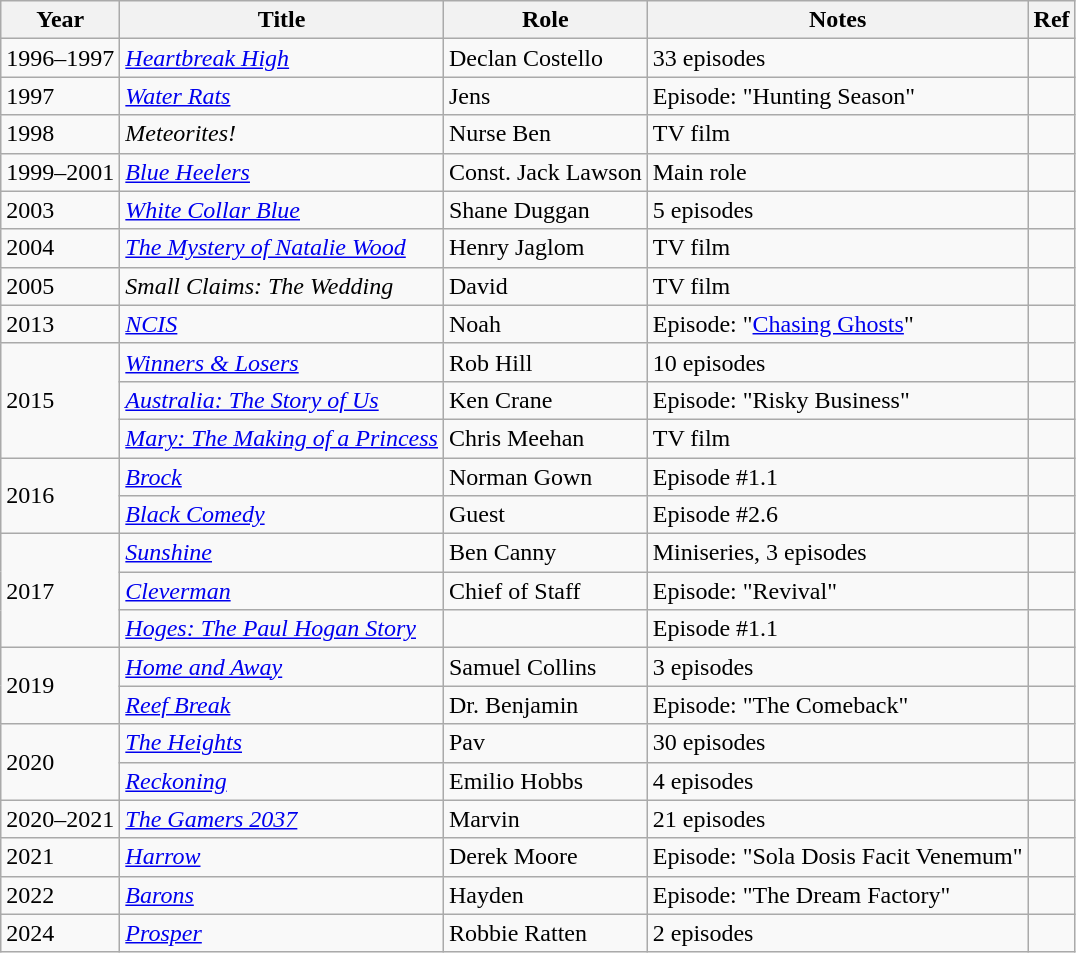<table class="wikitable sortable">
<tr>
<th>Year</th>
<th>Title</th>
<th>Role</th>
<th class="unsortable">Notes</th>
<th>Ref</th>
</tr>
<tr>
<td>1996–1997</td>
<td><em><a href='#'>Heartbreak High</a></em></td>
<td>Declan Costello</td>
<td>33 episodes</td>
<td></td>
</tr>
<tr>
<td>1997</td>
<td><em><a href='#'>Water Rats</a></em></td>
<td>Jens</td>
<td>Episode: "Hunting Season"</td>
<td></td>
</tr>
<tr>
<td>1998</td>
<td><em>Meteorites!</em></td>
<td>Nurse Ben</td>
<td>TV film</td>
<td></td>
</tr>
<tr>
<td>1999–2001</td>
<td><em><a href='#'>Blue Heelers</a></em></td>
<td>Const. Jack Lawson</td>
<td>Main role</td>
<td></td>
</tr>
<tr>
<td>2003</td>
<td><em><a href='#'>White Collar Blue</a></em></td>
<td>Shane Duggan</td>
<td>5 episodes</td>
<td></td>
</tr>
<tr>
<td>2004</td>
<td><em><a href='#'>The Mystery of Natalie Wood</a></em></td>
<td>Henry Jaglom</td>
<td>TV film</td>
<td></td>
</tr>
<tr>
<td>2005</td>
<td><em>Small Claims: The Wedding</em></td>
<td>David</td>
<td>TV film</td>
<td></td>
</tr>
<tr>
<td>2013</td>
<td><em><a href='#'>NCIS</a></em></td>
<td>Noah</td>
<td>Episode: "<a href='#'>Chasing Ghosts</a>"</td>
<td></td>
</tr>
<tr>
<td rowspan="3">2015</td>
<td><em><a href='#'>Winners & Losers</a></em></td>
<td>Rob Hill</td>
<td>10 episodes</td>
<td></td>
</tr>
<tr>
<td><em><a href='#'>Australia: The Story of Us</a></em></td>
<td>Ken Crane</td>
<td>Episode: "Risky Business"</td>
<td></td>
</tr>
<tr>
<td><em><a href='#'>Mary: The Making of a Princess</a></em></td>
<td>Chris Meehan</td>
<td>TV film</td>
<td></td>
</tr>
<tr>
<td rowspan="2">2016</td>
<td><em><a href='#'>Brock</a></em></td>
<td>Norman Gown</td>
<td>Episode #1.1</td>
<td></td>
</tr>
<tr>
<td><em><a href='#'>Black Comedy</a></em></td>
<td>Guest</td>
<td>Episode #2.6</td>
<td></td>
</tr>
<tr>
<td rowspan="3">2017</td>
<td><em><a href='#'>Sunshine</a></em></td>
<td>Ben Canny</td>
<td>Miniseries, 3 episodes</td>
<td></td>
</tr>
<tr>
<td><em><a href='#'>Cleverman</a></em></td>
<td>Chief of Staff</td>
<td>Episode: "Revival"</td>
<td></td>
</tr>
<tr>
<td><em><a href='#'>Hoges: The Paul Hogan Story</a></em></td>
<td></td>
<td>Episode #1.1</td>
<td></td>
</tr>
<tr>
<td rowspan="2">2019</td>
<td><em><a href='#'>Home and Away</a></em></td>
<td>Samuel Collins</td>
<td>3 episodes</td>
<td></td>
</tr>
<tr>
<td><em><a href='#'>Reef Break</a></em></td>
<td>Dr. Benjamin</td>
<td>Episode: "The Comeback"</td>
<td></td>
</tr>
<tr>
<td rowspan="2">2020</td>
<td><em><a href='#'>The Heights</a></em></td>
<td>Pav</td>
<td>30 episodes</td>
<td></td>
</tr>
<tr>
<td><em><a href='#'>Reckoning</a></em></td>
<td>Emilio Hobbs</td>
<td>4 episodes</td>
<td></td>
</tr>
<tr>
<td>2020–2021</td>
<td><em><a href='#'>The Gamers 2037</a></em></td>
<td>Marvin</td>
<td>21 episodes</td>
<td></td>
</tr>
<tr>
<td>2021</td>
<td><em><a href='#'>Harrow</a></em></td>
<td>Derek Moore</td>
<td>Episode: "Sola Dosis Facit Venemum"</td>
<td></td>
</tr>
<tr>
<td>2022</td>
<td><em><a href='#'>Barons</a></em></td>
<td>Hayden</td>
<td>Episode: "The Dream Factory"</td>
<td></td>
</tr>
<tr>
<td>2024</td>
<td><em><a href='#'>Prosper</a></em></td>
<td>Robbie Ratten</td>
<td>2 episodes</td>
<td></td>
</tr>
</table>
